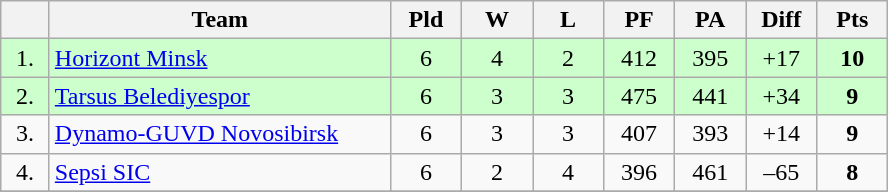<table class="wikitable" style="text-align:center">
<tr>
<th width=25></th>
<th width=220>Team</th>
<th width=40>Pld</th>
<th width=40>W</th>
<th width=40>L</th>
<th width=40>PF</th>
<th width=40>PA</th>
<th width=40>Diff</th>
<th width=40>Pts</th>
</tr>
<tr style="background:#cfc;">
<td>1.</td>
<td align=left> <a href='#'>Horizont Minsk</a></td>
<td>6</td>
<td>4</td>
<td>2</td>
<td>412</td>
<td>395</td>
<td>+17</td>
<td><strong>10</strong></td>
</tr>
<tr style="background:#cfc;">
<td>2.</td>
<td align=left> <a href='#'>Tarsus Belediyespor</a></td>
<td>6</td>
<td>3</td>
<td>3</td>
<td>475</td>
<td>441</td>
<td>+34</td>
<td><strong>9</strong></td>
</tr>
<tr>
<td>3.</td>
<td align=left> <a href='#'>Dynamo-GUVD Novosibirsk</a></td>
<td>6</td>
<td>3</td>
<td>3</td>
<td>407</td>
<td>393</td>
<td>+14</td>
<td><strong>9</strong></td>
</tr>
<tr>
<td>4.</td>
<td align=left> <a href='#'>Sepsi SIC</a></td>
<td>6</td>
<td>2</td>
<td>4</td>
<td>396</td>
<td>461</td>
<td>–65</td>
<td><strong>8</strong></td>
</tr>
<tr>
</tr>
</table>
